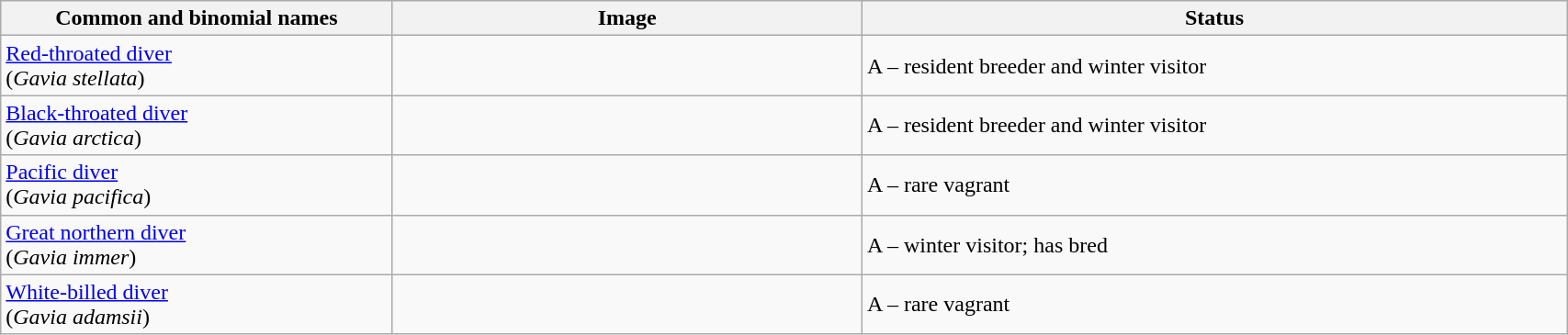<table width=90% class="wikitable">
<tr>
<th width=25%>Common and binomial names</th>
<th width=30%>Image</th>
<th width=45%>Status</th>
</tr>
<tr>
<td><a href='#'>Red-throated diver</a><br>(<em>Gavia stellata</em>)</td>
<td></td>
<td>A – resident breeder and winter visitor</td>
</tr>
<tr>
<td><a href='#'>Black-throated diver</a><br>(<em>Gavia arctica</em>)</td>
<td></td>
<td>A – resident breeder and winter visitor</td>
</tr>
<tr>
<td><a href='#'>Pacific diver</a><br>(<em>Gavia pacifica</em>)</td>
<td></td>
<td>A – rare vagrant</td>
</tr>
<tr>
<td><a href='#'>Great northern diver</a><br>(<em>Gavia immer</em>)</td>
<td></td>
<td>A – winter visitor; has bred</td>
</tr>
<tr>
<td><a href='#'>White-billed diver</a><br>(<em>Gavia adamsii</em>)</td>
<td></td>
<td>A – rare vagrant</td>
</tr>
</table>
